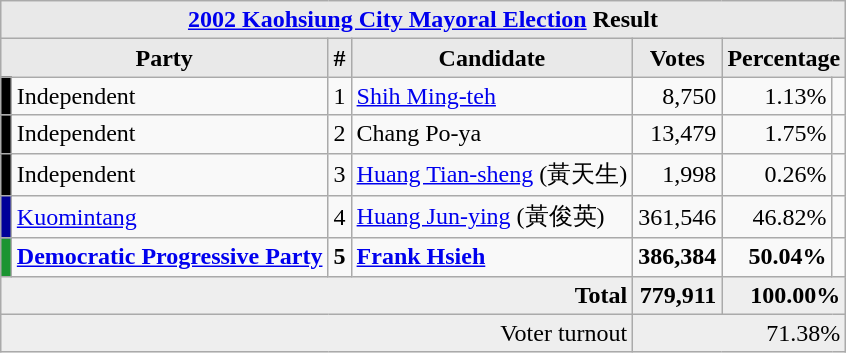<table class="wikitable" style="margin: 1em auto;">
<tr>
<th style="background-color:#E9E9E9" colspan=7 style="width: 20em"><a href='#'>2002 Kaohsiung City Mayoral Election</a> Result</th>
</tr>
<tr>
<th style="background-color:#E9E9E9" colspan=2 style="width: 20em">Party</th>
<th style="background-color:#E9E9E9" style="width: 2em">#</th>
<th style="background-color:#E9E9E9" style="width: 13em">Candidate</th>
<th style="background-color:#E9E9E9" style="width: 6em">Votes</th>
<th style="background-color:#E9E9E9" colspan=2 style="width: 11em">Percentage</th>
</tr>
<tr>
<td bgcolor="#000000"></td>
<td align=left> Independent</td>
<td align=center>1</td>
<td align=left><a href='#'>Shih Ming-teh</a></td>
<td align=right>8,750</td>
<td align=right>1.13%</td>
<td align=right></td>
</tr>
<tr>
<td bgcolor="#000000"></td>
<td align=left> Independent</td>
<td align=center>2</td>
<td align=left>Chang Po-ya</td>
<td align=right>13,479</td>
<td align=right>1.75%</td>
<td align=right></td>
</tr>
<tr>
<td bgcolor="#000000"></td>
<td align=left> Independent</td>
<td align=center>3</td>
<td align=left><a href='#'>Huang Tian-sheng</a> (黃天生)</td>
<td align=right>1,998</td>
<td align=right>0.26%</td>
<td align=right></td>
</tr>
<tr>
<td bgcolor="#000099"></td>
<td align=left> <a href='#'>Kuomintang</a></td>
<td align=center>4</td>
<td align=left><a href='#'>Huang Jun-ying</a> (黃俊英)</td>
<td align=right>361,546</td>
<td align=right>46.82%</td>
<td align=right></td>
</tr>
<tr>
<td bgcolor="#1B9431"></td>
<td align=left><strong><a href='#'>Democratic Progressive Party</a></strong></td>
<td align=center><strong>5</strong></td>
<td align=left><strong><a href='#'>Frank Hsieh</a></strong></td>
<td align=right><strong>386,384</strong></td>
<td align=right><strong>50.04%</strong></td>
<td align=right> </td>
</tr>
<tr bgcolor="#EEEEEE">
<td colspan="4" align=right><strong>Total</strong></td>
<td align=right><strong>779,911</strong></td>
<td align=right colspan=2><strong>100.00%</strong></td>
</tr>
<tr bgcolor="#EEEEEE">
<td colspan="4" align="right">Voter turnout</td>
<td colspan="3" align="right">71.38%</td>
</tr>
</table>
